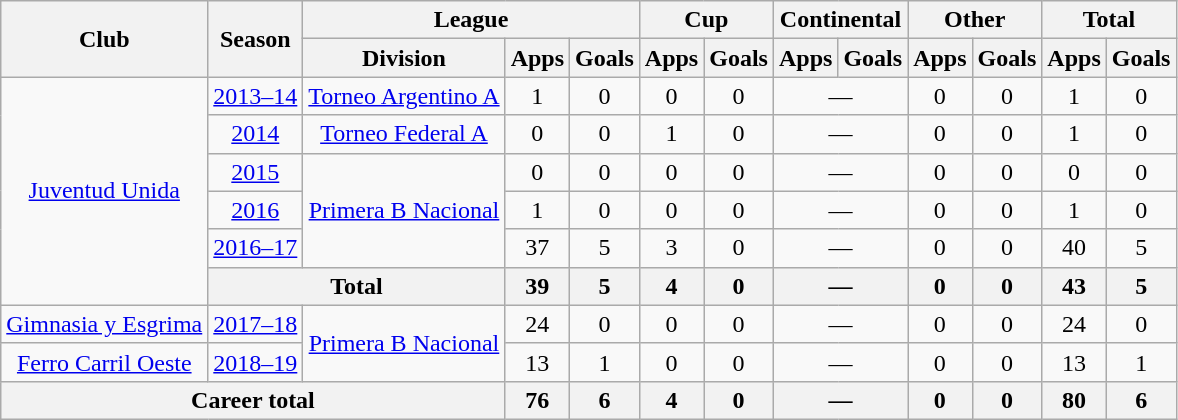<table class="wikitable" style="text-align:center">
<tr>
<th rowspan="2">Club</th>
<th rowspan="2">Season</th>
<th colspan="3">League</th>
<th colspan="2">Cup</th>
<th colspan="2">Continental</th>
<th colspan="2">Other</th>
<th colspan="2">Total</th>
</tr>
<tr>
<th>Division</th>
<th>Apps</th>
<th>Goals</th>
<th>Apps</th>
<th>Goals</th>
<th>Apps</th>
<th>Goals</th>
<th>Apps</th>
<th>Goals</th>
<th>Apps</th>
<th>Goals</th>
</tr>
<tr>
<td rowspan="6"><a href='#'>Juventud Unida</a></td>
<td><a href='#'>2013–14</a></td>
<td rowspan="1"><a href='#'>Torneo Argentino A</a></td>
<td>1</td>
<td>0</td>
<td>0</td>
<td>0</td>
<td colspan="2">—</td>
<td>0</td>
<td>0</td>
<td>1</td>
<td>0</td>
</tr>
<tr>
<td><a href='#'>2014</a></td>
<td rowspan="1"><a href='#'>Torneo Federal A</a></td>
<td>0</td>
<td>0</td>
<td>1</td>
<td>0</td>
<td colspan="2">—</td>
<td>0</td>
<td>0</td>
<td>1</td>
<td>0</td>
</tr>
<tr>
<td><a href='#'>2015</a></td>
<td rowspan="3"><a href='#'>Primera B Nacional</a></td>
<td>0</td>
<td>0</td>
<td>0</td>
<td>0</td>
<td colspan="2">—</td>
<td>0</td>
<td>0</td>
<td>0</td>
<td>0</td>
</tr>
<tr>
<td><a href='#'>2016</a></td>
<td>1</td>
<td>0</td>
<td>0</td>
<td>0</td>
<td colspan="2">—</td>
<td>0</td>
<td>0</td>
<td>1</td>
<td>0</td>
</tr>
<tr>
<td><a href='#'>2016–17</a></td>
<td>37</td>
<td>5</td>
<td>3</td>
<td>0</td>
<td colspan="2">—</td>
<td>0</td>
<td>0</td>
<td>40</td>
<td>5</td>
</tr>
<tr>
<th colspan="2">Total</th>
<th>39</th>
<th>5</th>
<th>4</th>
<th>0</th>
<th colspan="2">—</th>
<th>0</th>
<th>0</th>
<th>43</th>
<th>5</th>
</tr>
<tr>
<td rowspan="1"><a href='#'>Gimnasia y Esgrima</a></td>
<td><a href='#'>2017–18</a></td>
<td rowspan="2"><a href='#'>Primera B Nacional</a></td>
<td>24</td>
<td>0</td>
<td>0</td>
<td>0</td>
<td colspan="2">—</td>
<td>0</td>
<td>0</td>
<td>24</td>
<td>0</td>
</tr>
<tr>
<td rowspan="1"><a href='#'>Ferro Carril Oeste</a></td>
<td><a href='#'>2018–19</a></td>
<td>13</td>
<td>1</td>
<td>0</td>
<td>0</td>
<td colspan="2">—</td>
<td>0</td>
<td>0</td>
<td>13</td>
<td>1</td>
</tr>
<tr>
<th colspan="3">Career total</th>
<th>76</th>
<th>6</th>
<th>4</th>
<th>0</th>
<th colspan="2">—</th>
<th>0</th>
<th>0</th>
<th>80</th>
<th>6</th>
</tr>
</table>
